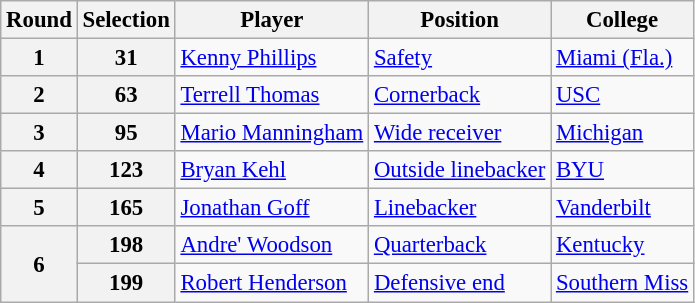<table class="wikitable" style="font-size: 95%;">
<tr>
<th>Round</th>
<th>Selection</th>
<th>Player</th>
<th>Position</th>
<th>College</th>
</tr>
<tr>
<th>1</th>
<th>31</th>
<td><a href='#'>Kenny Phillips</a></td>
<td><a href='#'>Safety</a></td>
<td><a href='#'>Miami (Fla.)</a></td>
</tr>
<tr>
<th>2</th>
<th>63</th>
<td><a href='#'>Terrell Thomas</a></td>
<td><a href='#'>Cornerback</a></td>
<td><a href='#'>USC</a></td>
</tr>
<tr>
<th>3</th>
<th>95</th>
<td><a href='#'>Mario Manningham</a></td>
<td><a href='#'>Wide receiver</a></td>
<td><a href='#'>Michigan</a></td>
</tr>
<tr>
<th>4</th>
<th>123</th>
<td><a href='#'>Bryan Kehl</a></td>
<td><a href='#'>Outside linebacker</a></td>
<td><a href='#'>BYU</a></td>
</tr>
<tr>
<th>5</th>
<th>165</th>
<td><a href='#'>Jonathan Goff</a></td>
<td><a href='#'>Linebacker</a></td>
<td><a href='#'>Vanderbilt</a></td>
</tr>
<tr>
<th rowspan="2">6</th>
<th>198</th>
<td><a href='#'>Andre' Woodson</a></td>
<td><a href='#'>Quarterback</a></td>
<td><a href='#'>Kentucky</a></td>
</tr>
<tr>
<th>199</th>
<td><a href='#'>Robert Henderson</a></td>
<td><a href='#'>Defensive end</a></td>
<td><a href='#'>Southern Miss</a></td>
</tr>
</table>
